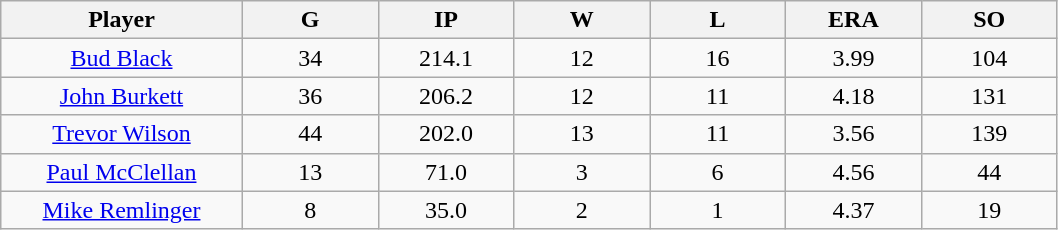<table class="wikitable sortable">
<tr>
<th bgcolor="#DDDDFF" width="16%">Player</th>
<th bgcolor="#DDDDFF" width="9%">G</th>
<th bgcolor="#DDDDFF" width="9%">IP</th>
<th bgcolor="#DDDDFF" width="9%">W</th>
<th bgcolor="#DDDDFF" width="9%">L</th>
<th bgcolor="#DDDDFF" width="9%">ERA</th>
<th bgcolor="#DDDDFF" width="9%">SO</th>
</tr>
<tr align="center">
<td><a href='#'>Bud Black</a></td>
<td>34</td>
<td>214.1</td>
<td>12</td>
<td>16</td>
<td>3.99</td>
<td>104</td>
</tr>
<tr align=center>
<td><a href='#'>John Burkett</a></td>
<td>36</td>
<td>206.2</td>
<td>12</td>
<td>11</td>
<td>4.18</td>
<td>131</td>
</tr>
<tr align=center>
<td><a href='#'>Trevor Wilson</a></td>
<td>44</td>
<td>202.0</td>
<td>13</td>
<td>11</td>
<td>3.56</td>
<td>139</td>
</tr>
<tr align=center>
<td><a href='#'>Paul McClellan</a></td>
<td>13</td>
<td>71.0</td>
<td>3</td>
<td>6</td>
<td>4.56</td>
<td>44</td>
</tr>
<tr align=center>
<td><a href='#'>Mike Remlinger</a></td>
<td>8</td>
<td>35.0</td>
<td>2</td>
<td>1</td>
<td>4.37</td>
<td>19</td>
</tr>
</table>
